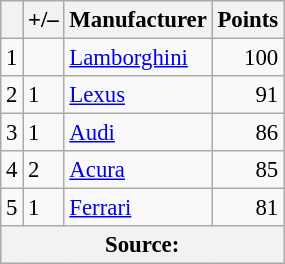<table class="wikitable" style="font-size: 95%;">
<tr>
<th scope="col"></th>
<th scope="col">+/–</th>
<th scope="col">Manufacturer</th>
<th scope="col">Points</th>
</tr>
<tr>
<td align=center>1</td>
<td align="left"></td>
<td> <a href='#'>Lamborghini</a></td>
<td align=right>100</td>
</tr>
<tr>
<td align=center>2</td>
<td align="left"> 1</td>
<td> <a href='#'>Lexus</a></td>
<td align=right>91</td>
</tr>
<tr>
<td align=center>3</td>
<td align="left"> 1</td>
<td> <a href='#'>Audi</a></td>
<td align=right>86</td>
</tr>
<tr>
<td align=center>4</td>
<td align="left"> 2</td>
<td> <a href='#'>Acura</a></td>
<td align=right>85</td>
</tr>
<tr>
<td align=center>5</td>
<td align="left"> 1</td>
<td> <a href='#'>Ferrari</a></td>
<td align=right>81</td>
</tr>
<tr>
<th colspan=5>Source:</th>
</tr>
</table>
